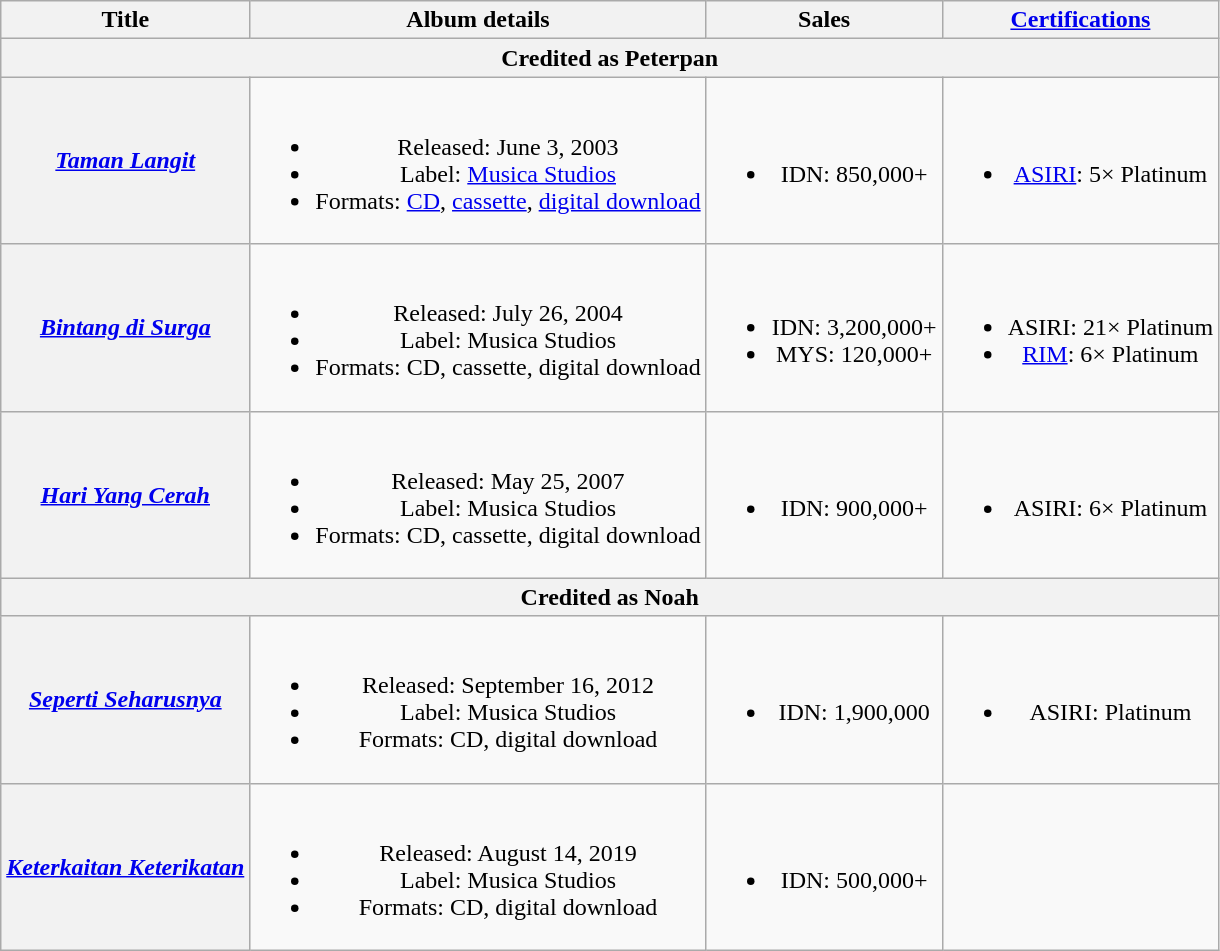<table class="wikitable plainrowheaders" style="text-align:center;">
<tr>
<th scope="col">Title</th>
<th scope="col">Album details</th>
<th scope="col">Sales</th>
<th scope="col"><a href='#'>Certifications</a></th>
</tr>
<tr>
<th colspan="4">Credited as Peterpan</th>
</tr>
<tr>
<th scope="row"><em><a href='#'>Taman Langit</a></em></th>
<td><br><ul><li>Released: June 3, 2003</li><li>Label: <a href='#'>Musica Studios</a></li><li>Formats: <a href='#'>CD</a>, <a href='#'>cassette</a>, <a href='#'>digital download</a></li></ul></td>
<td><br><ul><li>IDN: 850,000+</li></ul></td>
<td><br><ul><li><a href='#'>ASIRI</a>: 5× Platinum</li></ul></td>
</tr>
<tr>
<th scope="row"><em><a href='#'>Bintang di Surga</a></em></th>
<td><br><ul><li>Released: July 26, 2004</li><li>Label: Musica Studios</li><li>Formats: CD, cassette, digital download</li></ul></td>
<td><br><ul><li>IDN: 3,200,000+</li><li>MYS: 120,000+</li></ul></td>
<td><br><ul><li>ASIRI: 21× Platinum</li><li><a href='#'>RIM</a>: 6× Platinum</li></ul></td>
</tr>
<tr>
<th scope="row"><em><a href='#'>Hari Yang Cerah</a></em></th>
<td><br><ul><li>Released: May 25, 2007</li><li>Label: Musica Studios</li><li>Formats: CD, cassette, digital download</li></ul></td>
<td><br><ul><li>IDN: 900,000+</li></ul></td>
<td><br><ul><li>ASIRI: 6× Platinum</li></ul></td>
</tr>
<tr>
<th colspan="4">Credited as Noah</th>
</tr>
<tr>
<th scope="row"><em><a href='#'>Seperti Seharusnya</a></em></th>
<td><br><ul><li>Released: September 16, 2012</li><li>Label: Musica Studios</li><li>Formats: CD, digital download</li></ul></td>
<td><br><ul><li>IDN: 1,900,000</li></ul></td>
<td><br><ul><li>ASIRI: Platinum</li></ul></td>
</tr>
<tr>
<th scope="row"><em> <a href='#'>Keterkaitan Keterikatan</a></em></th>
<td><br><ul><li>Released: August 14, 2019</li><li>Label: Musica Studios</li><li>Formats: CD, digital download</li></ul></td>
<td><br><ul><li>IDN: 500,000+</li></ul></td>
<td></td>
</tr>
</table>
